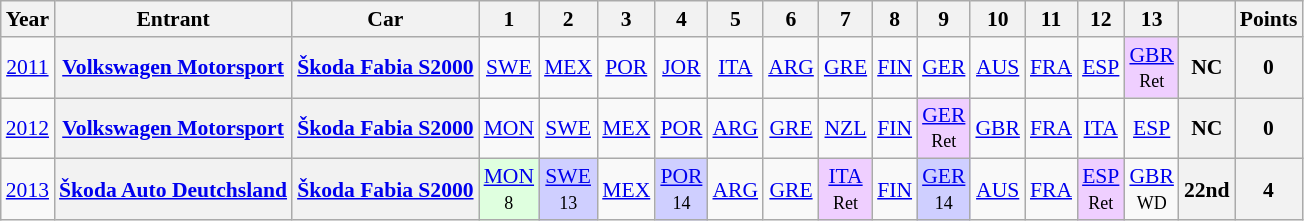<table class="wikitable" style="text-align:center; font-size:90%">
<tr>
<th>Year</th>
<th>Entrant</th>
<th>Car</th>
<th>1</th>
<th>2</th>
<th>3</th>
<th>4</th>
<th>5</th>
<th>6</th>
<th>7</th>
<th>8</th>
<th>9</th>
<th>10</th>
<th>11</th>
<th>12</th>
<th>13</th>
<th></th>
<th>Points</th>
</tr>
<tr>
<td><a href='#'>2011</a></td>
<th><a href='#'>Volkswagen Motorsport</a></th>
<th><a href='#'>Škoda Fabia S2000</a></th>
<td><a href='#'>SWE</a></td>
<td><a href='#'>MEX</a></td>
<td><a href='#'>POR</a></td>
<td><a href='#'>JOR</a></td>
<td><a href='#'>ITA</a></td>
<td><a href='#'>ARG</a></td>
<td><a href='#'>GRE</a></td>
<td><a href='#'>FIN</a></td>
<td><a href='#'>GER</a></td>
<td><a href='#'>AUS</a></td>
<td><a href='#'>FRA</a></td>
<td><a href='#'>ESP</a></td>
<td style="background:#EFCFFF;"><a href='#'>GBR</a><br><small>Ret</small></td>
<th>NC</th>
<th>0</th>
</tr>
<tr>
<td><a href='#'>2012</a></td>
<th><a href='#'>Volkswagen Motorsport</a></th>
<th><a href='#'>Škoda Fabia S2000</a></th>
<td><a href='#'>MON</a></td>
<td><a href='#'>SWE</a></td>
<td><a href='#'>MEX</a></td>
<td><a href='#'>POR</a></td>
<td><a href='#'>ARG</a></td>
<td><a href='#'>GRE</a></td>
<td><a href='#'>NZL</a></td>
<td><a href='#'>FIN</a></td>
<td style="background:#efcfff;"><a href='#'>GER</a><br><small>Ret</small></td>
<td><a href='#'>GBR</a></td>
<td><a href='#'>FRA</a></td>
<td><a href='#'>ITA</a></td>
<td><a href='#'>ESP</a></td>
<th>NC</th>
<th>0</th>
</tr>
<tr>
<td><a href='#'>2013</a></td>
<th><a href='#'>Škoda Auto Deutchsland</a></th>
<th><a href='#'>Škoda Fabia S2000</a></th>
<td style="background:#DFFFDF;"><a href='#'>MON</a><br><small>8</small></td>
<td style="background:#CFCFFF;"><a href='#'>SWE</a><br><small>13</small></td>
<td><a href='#'>MEX</a></td>
<td style="background:#CFCFFF;"><a href='#'>POR</a><br><small>14</small></td>
<td><a href='#'>ARG</a></td>
<td><a href='#'>GRE</a></td>
<td style="background:#efcfff;"><a href='#'>ITA</a><br><small>Ret</small></td>
<td><a href='#'>FIN</a></td>
<td style="background:#CFCFFF;"><a href='#'>GER</a><br><small>14</small></td>
<td><a href='#'>AUS</a></td>
<td><a href='#'>FRA</a></td>
<td style="background:#efcfff;"><a href='#'>ESP</a><br><small>Ret</small></td>
<td><a href='#'>GBR</a><br><small>WD</small></td>
<th>22nd</th>
<th>4</th>
</tr>
</table>
